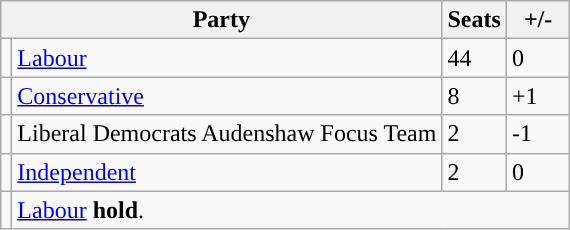<table class="wikitable">
<tr>
<th colspan="2">Party</th>
<th>Seats</th>
<th>  +/-  </th>
</tr>
<tr>
<td style="background-color: "></td>
<td><a href='#'>Labour</a></td>
<td>44</td>
<td>0</td>
</tr>
<tr>
<td style="background-color: "></td>
<td><a href='#'>Conservative</a></td>
<td>8</td>
<td>+1</td>
</tr>
<tr>
<td style="background-color: "></td>
<td>Liberal Democrats Audenshaw Focus Team</td>
<td>2</td>
<td>-1</td>
</tr>
<tr>
<td style="background-color: "></td>
<td><a href='#'>Independent</a></td>
<td>2</td>
<td>0</td>
</tr>
<tr>
<td style="background-color: "></td>
<td colspan="3"><a href='#'>Labour</a> <strong>hold</strong>.</td>
</tr>
</table>
